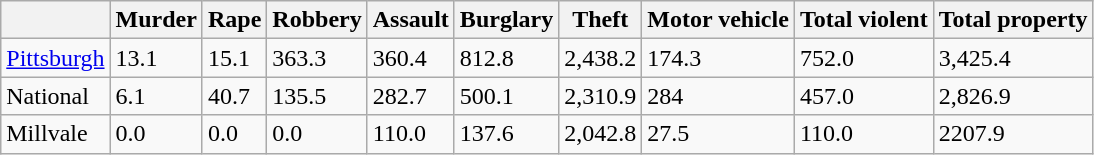<table class="wikitable">
<tr>
<th></th>
<th>Murder</th>
<th>Rape</th>
<th>Robbery</th>
<th>Assault</th>
<th>Burglary</th>
<th>Theft</th>
<th>Motor vehicle</th>
<th>Total violent</th>
<th>Total property</th>
</tr>
<tr>
<td><a href='#'>Pittsburgh</a></td>
<td>13.1</td>
<td>15.1</td>
<td>363.3</td>
<td>360.4</td>
<td>812.8</td>
<td>2,438.2</td>
<td>174.3</td>
<td>752.0</td>
<td>3,425.4</td>
</tr>
<tr>
<td>National</td>
<td>6.1</td>
<td>40.7</td>
<td>135.5</td>
<td>282.7</td>
<td>500.1</td>
<td>2,310.9</td>
<td>284</td>
<td>457.0</td>
<td>2,826.9</td>
</tr>
<tr>
<td>Millvale</td>
<td>0.0</td>
<td>0.0</td>
<td>0.0</td>
<td>110.0</td>
<td>137.6</td>
<td>2,042.8</td>
<td>27.5</td>
<td>110.0</td>
<td>2207.9</td>
</tr>
</table>
